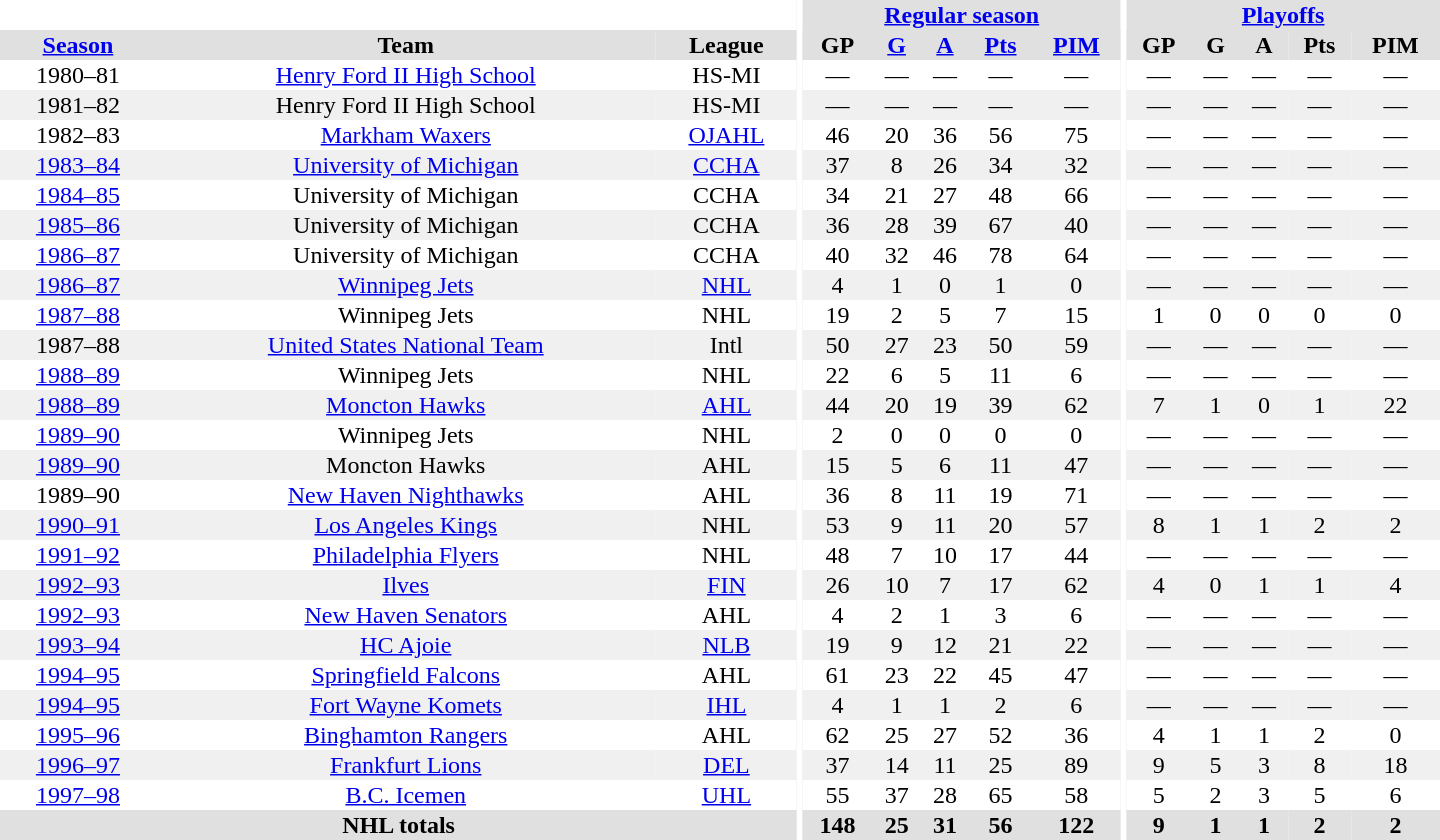<table border="0" cellpadding="1" cellspacing="0" style="text-align:center; width:60em">
<tr bgcolor="#e0e0e0">
<th colspan="3" bgcolor="#ffffff"></th>
<th rowspan="100" bgcolor="#ffffff"></th>
<th colspan="5"><a href='#'>Regular season</a></th>
<th rowspan="100" bgcolor="#ffffff"></th>
<th colspan="5"><a href='#'>Playoffs</a></th>
</tr>
<tr bgcolor="#e0e0e0">
<th><a href='#'>Season</a></th>
<th>Team</th>
<th>League</th>
<th>GP</th>
<th><a href='#'>G</a></th>
<th><a href='#'>A</a></th>
<th><a href='#'>Pts</a></th>
<th><a href='#'>PIM</a></th>
<th>GP</th>
<th>G</th>
<th>A</th>
<th>Pts</th>
<th>PIM</th>
</tr>
<tr>
<td>1980–81</td>
<td><a href='#'>Henry Ford II High School</a></td>
<td>HS-MI</td>
<td>—</td>
<td>—</td>
<td>—</td>
<td>—</td>
<td>—</td>
<td>—</td>
<td>—</td>
<td>—</td>
<td>—</td>
<td>—</td>
</tr>
<tr bgcolor="#f0f0f0">
<td>1981–82</td>
<td>Henry Ford II High School</td>
<td>HS-MI</td>
<td>—</td>
<td>—</td>
<td>—</td>
<td>—</td>
<td>—</td>
<td>—</td>
<td>—</td>
<td>—</td>
<td>—</td>
<td>—</td>
</tr>
<tr>
<td>1982–83</td>
<td><a href='#'>Markham Waxers</a></td>
<td><a href='#'>OJAHL</a></td>
<td>46</td>
<td>20</td>
<td>36</td>
<td>56</td>
<td>75</td>
<td>—</td>
<td>—</td>
<td>—</td>
<td>—</td>
<td>—</td>
</tr>
<tr bgcolor="#f0f0f0">
<td><a href='#'>1983–84</a></td>
<td><a href='#'>University of Michigan</a></td>
<td><a href='#'>CCHA</a></td>
<td>37</td>
<td>8</td>
<td>26</td>
<td>34</td>
<td>32</td>
<td>—</td>
<td>—</td>
<td>—</td>
<td>—</td>
<td>—</td>
</tr>
<tr>
<td><a href='#'>1984–85</a></td>
<td>University of Michigan</td>
<td>CCHA</td>
<td>34</td>
<td>21</td>
<td>27</td>
<td>48</td>
<td>66</td>
<td>—</td>
<td>—</td>
<td>—</td>
<td>—</td>
<td>—</td>
</tr>
<tr bgcolor="#f0f0f0">
<td><a href='#'>1985–86</a></td>
<td>University of Michigan</td>
<td>CCHA</td>
<td>36</td>
<td>28</td>
<td>39</td>
<td>67</td>
<td>40</td>
<td>—</td>
<td>—</td>
<td>—</td>
<td>—</td>
<td>—</td>
</tr>
<tr>
<td><a href='#'>1986–87</a></td>
<td>University of Michigan</td>
<td>CCHA</td>
<td>40</td>
<td>32</td>
<td>46</td>
<td>78</td>
<td>64</td>
<td>—</td>
<td>—</td>
<td>—</td>
<td>—</td>
<td>—</td>
</tr>
<tr bgcolor="#f0f0f0">
<td><a href='#'>1986–87</a></td>
<td><a href='#'>Winnipeg Jets</a></td>
<td><a href='#'>NHL</a></td>
<td>4</td>
<td>1</td>
<td>0</td>
<td>1</td>
<td>0</td>
<td>—</td>
<td>—</td>
<td>—</td>
<td>—</td>
<td>—</td>
</tr>
<tr>
<td><a href='#'>1987–88</a></td>
<td>Winnipeg Jets</td>
<td>NHL</td>
<td>19</td>
<td>2</td>
<td>5</td>
<td>7</td>
<td>15</td>
<td>1</td>
<td>0</td>
<td>0</td>
<td>0</td>
<td>0</td>
</tr>
<tr bgcolor="#f0f0f0">
<td>1987–88</td>
<td><a href='#'>United States National Team</a></td>
<td>Intl</td>
<td>50</td>
<td>27</td>
<td>23</td>
<td>50</td>
<td>59</td>
<td>—</td>
<td>—</td>
<td>—</td>
<td>—</td>
<td>—</td>
</tr>
<tr>
<td><a href='#'>1988–89</a></td>
<td>Winnipeg Jets</td>
<td>NHL</td>
<td>22</td>
<td>6</td>
<td>5</td>
<td>11</td>
<td>6</td>
<td>—</td>
<td>—</td>
<td>—</td>
<td>—</td>
<td>—</td>
</tr>
<tr bgcolor="#f0f0f0">
<td><a href='#'>1988–89</a></td>
<td><a href='#'>Moncton Hawks</a></td>
<td><a href='#'>AHL</a></td>
<td>44</td>
<td>20</td>
<td>19</td>
<td>39</td>
<td>62</td>
<td>7</td>
<td>1</td>
<td>0</td>
<td>1</td>
<td>22</td>
</tr>
<tr>
<td><a href='#'>1989–90</a></td>
<td>Winnipeg Jets</td>
<td>NHL</td>
<td>2</td>
<td>0</td>
<td>0</td>
<td>0</td>
<td>0</td>
<td>—</td>
<td>—</td>
<td>—</td>
<td>—</td>
<td>—</td>
</tr>
<tr bgcolor="#f0f0f0">
<td><a href='#'>1989–90</a></td>
<td>Moncton Hawks</td>
<td>AHL</td>
<td>15</td>
<td>5</td>
<td>6</td>
<td>11</td>
<td>47</td>
<td>—</td>
<td>—</td>
<td>—</td>
<td>—</td>
<td>—</td>
</tr>
<tr>
<td>1989–90</td>
<td><a href='#'>New Haven Nighthawks</a></td>
<td>AHL</td>
<td>36</td>
<td>8</td>
<td>11</td>
<td>19</td>
<td>71</td>
<td>—</td>
<td>—</td>
<td>—</td>
<td>—</td>
<td>—</td>
</tr>
<tr bgcolor="#f0f0f0">
<td><a href='#'>1990–91</a></td>
<td><a href='#'>Los Angeles Kings</a></td>
<td>NHL</td>
<td>53</td>
<td>9</td>
<td>11</td>
<td>20</td>
<td>57</td>
<td>8</td>
<td>1</td>
<td>1</td>
<td>2</td>
<td>2</td>
</tr>
<tr>
<td><a href='#'>1991–92</a></td>
<td><a href='#'>Philadelphia Flyers</a></td>
<td>NHL</td>
<td>48</td>
<td>7</td>
<td>10</td>
<td>17</td>
<td>44</td>
<td>—</td>
<td>—</td>
<td>—</td>
<td>—</td>
<td>—</td>
</tr>
<tr bgcolor="#f0f0f0">
<td><a href='#'>1992–93</a></td>
<td><a href='#'>Ilves</a></td>
<td><a href='#'>FIN</a></td>
<td>26</td>
<td>10</td>
<td>7</td>
<td>17</td>
<td>62</td>
<td>4</td>
<td>0</td>
<td>1</td>
<td>1</td>
<td>4</td>
</tr>
<tr>
<td><a href='#'>1992–93</a></td>
<td><a href='#'>New Haven Senators</a></td>
<td>AHL</td>
<td>4</td>
<td>2</td>
<td>1</td>
<td>3</td>
<td>6</td>
<td>—</td>
<td>—</td>
<td>—</td>
<td>—</td>
<td>—</td>
</tr>
<tr bgcolor="#f0f0f0">
<td><a href='#'>1993–94</a></td>
<td><a href='#'>HC Ajoie</a></td>
<td><a href='#'>NLB</a></td>
<td>19</td>
<td>9</td>
<td>12</td>
<td>21</td>
<td>22</td>
<td>—</td>
<td>—</td>
<td>—</td>
<td>—</td>
<td>—</td>
</tr>
<tr>
<td><a href='#'>1994–95</a></td>
<td><a href='#'>Springfield Falcons</a></td>
<td>AHL</td>
<td>61</td>
<td>23</td>
<td>22</td>
<td>45</td>
<td>47</td>
<td>—</td>
<td>—</td>
<td>—</td>
<td>—</td>
<td>—</td>
</tr>
<tr bgcolor="#f0f0f0">
<td><a href='#'>1994–95</a></td>
<td><a href='#'>Fort Wayne Komets</a></td>
<td><a href='#'>IHL</a></td>
<td>4</td>
<td>1</td>
<td>1</td>
<td>2</td>
<td>6</td>
<td>—</td>
<td>—</td>
<td>—</td>
<td>—</td>
<td>—</td>
</tr>
<tr>
<td><a href='#'>1995–96</a></td>
<td><a href='#'>Binghamton Rangers</a></td>
<td>AHL</td>
<td>62</td>
<td>25</td>
<td>27</td>
<td>52</td>
<td>36</td>
<td>4</td>
<td>1</td>
<td>1</td>
<td>2</td>
<td>0</td>
</tr>
<tr bgcolor="#f0f0f0">
<td><a href='#'>1996–97</a></td>
<td><a href='#'>Frankfurt Lions</a></td>
<td><a href='#'>DEL</a></td>
<td>37</td>
<td>14</td>
<td>11</td>
<td>25</td>
<td>89</td>
<td>9</td>
<td>5</td>
<td>3</td>
<td>8</td>
<td>18</td>
</tr>
<tr>
<td><a href='#'>1997–98</a></td>
<td><a href='#'>B.C. Icemen</a></td>
<td><a href='#'>UHL</a></td>
<td>55</td>
<td>37</td>
<td>28</td>
<td>65</td>
<td>58</td>
<td>5</td>
<td>2</td>
<td>3</td>
<td>5</td>
<td>6</td>
</tr>
<tr bgcolor="#e0e0e0">
<th colspan="3">NHL totals</th>
<th>148</th>
<th>25</th>
<th>31</th>
<th>56</th>
<th>122</th>
<th>9</th>
<th>1</th>
<th>1</th>
<th>2</th>
<th>2</th>
</tr>
</table>
